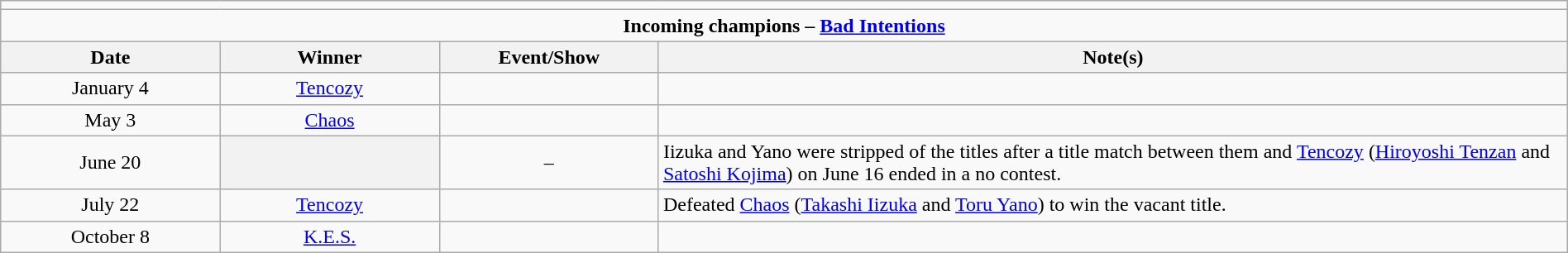<table class="wikitable" style="text-align:center; width:100%;">
<tr>
<td colspan="5"></td>
</tr>
<tr>
<td colspan="5"><strong>Incoming champions – <a href='#'>Bad Intentions</a> </strong></td>
</tr>
<tr>
<th width=14%>Date</th>
<th width=14%>Winner</th>
<th width=14%>Event/Show</th>
<th width=58%>Note(s)</th>
</tr>
<tr>
<td>January 4</td>
<td><a href='#'>Tencozy</a><br></td>
<td></td>
<td align=left></td>
</tr>
<tr>
<td>May 3</td>
<td><a href='#'>Chaos</a><br></td>
<td></td>
<td align=left></td>
</tr>
<tr>
<td>June 20</td>
<th></th>
<td>–</td>
<td align=left>Iizuka and Yano were stripped of the titles after a title match between them and <a href='#'>Tencozy</a> (<a href='#'>Hiroyoshi Tenzan</a> and <a href='#'>Satoshi Kojima</a>) on June 16 ended in a no contest.</td>
</tr>
<tr>
<td>July 22</td>
<td><a href='#'>Tencozy</a><br></td>
<td></td>
<td align=left>Defeated <a href='#'>Chaos</a> (<a href='#'>Takashi Iizuka</a> and <a href='#'>Toru Yano</a>) to win the vacant title.</td>
</tr>
<tr>
<td>October 8</td>
<td><a href='#'>K.E.S.</a><br></td>
<td></td>
<td align=left></td>
</tr>
</table>
